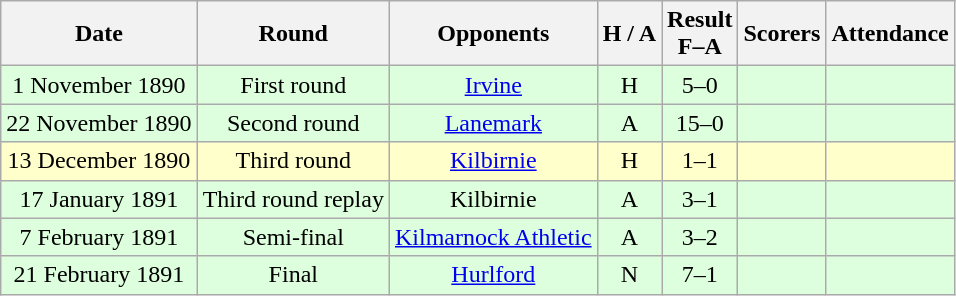<table class="wikitable" style="text-align:center">
<tr>
<th>Date</th>
<th>Round</th>
<th>Opponents</th>
<th>H / A</th>
<th>Result<br>F–A</th>
<th>Scorers</th>
<th>Attendance</th>
</tr>
<tr bgcolor=#ddffdd>
<td>1 November 1890</td>
<td>First round</td>
<td><a href='#'>Irvine</a></td>
<td>H</td>
<td>5–0</td>
<td></td>
<td></td>
</tr>
<tr bgcolor=#ddffdd>
<td>22 November 1890</td>
<td>Second round</td>
<td><a href='#'>Lanemark</a></td>
<td>A</td>
<td>15–0</td>
<td></td>
<td></td>
</tr>
<tr bgcolor=#ffffcc>
<td>13 December 1890</td>
<td>Third round</td>
<td><a href='#'>Kilbirnie</a></td>
<td>H</td>
<td>1–1</td>
<td></td>
<td></td>
</tr>
<tr bgcolor=#ddffdd>
<td>17 January 1891</td>
<td>Third round replay</td>
<td>Kilbirnie</td>
<td>A</td>
<td>3–1</td>
<td></td>
<td></td>
</tr>
<tr bgcolor=#ddffdd>
<td>7 February 1891</td>
<td>Semi-final</td>
<td><a href='#'>Kilmarnock Athletic</a></td>
<td>A</td>
<td>3–2</td>
<td></td>
<td></td>
</tr>
<tr bgcolor=#ddffdd>
<td>21 February 1891</td>
<td>Final</td>
<td><a href='#'>Hurlford</a></td>
<td>N</td>
<td>7–1</td>
<td></td>
<td></td>
</tr>
</table>
